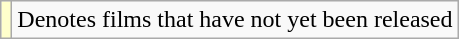<table class="wikitable">
<tr>
<td style="background:#FFFFCC;"></td>
<td>Denotes films that have not yet been released</td>
</tr>
</table>
